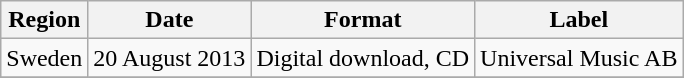<table class=wikitable>
<tr>
<th>Region</th>
<th>Date</th>
<th>Format</th>
<th>Label</th>
</tr>
<tr>
<td>Sweden</td>
<td>20 August 2013</td>
<td>Digital download, CD</td>
<td>Universal Music AB</td>
</tr>
<tr>
</tr>
</table>
